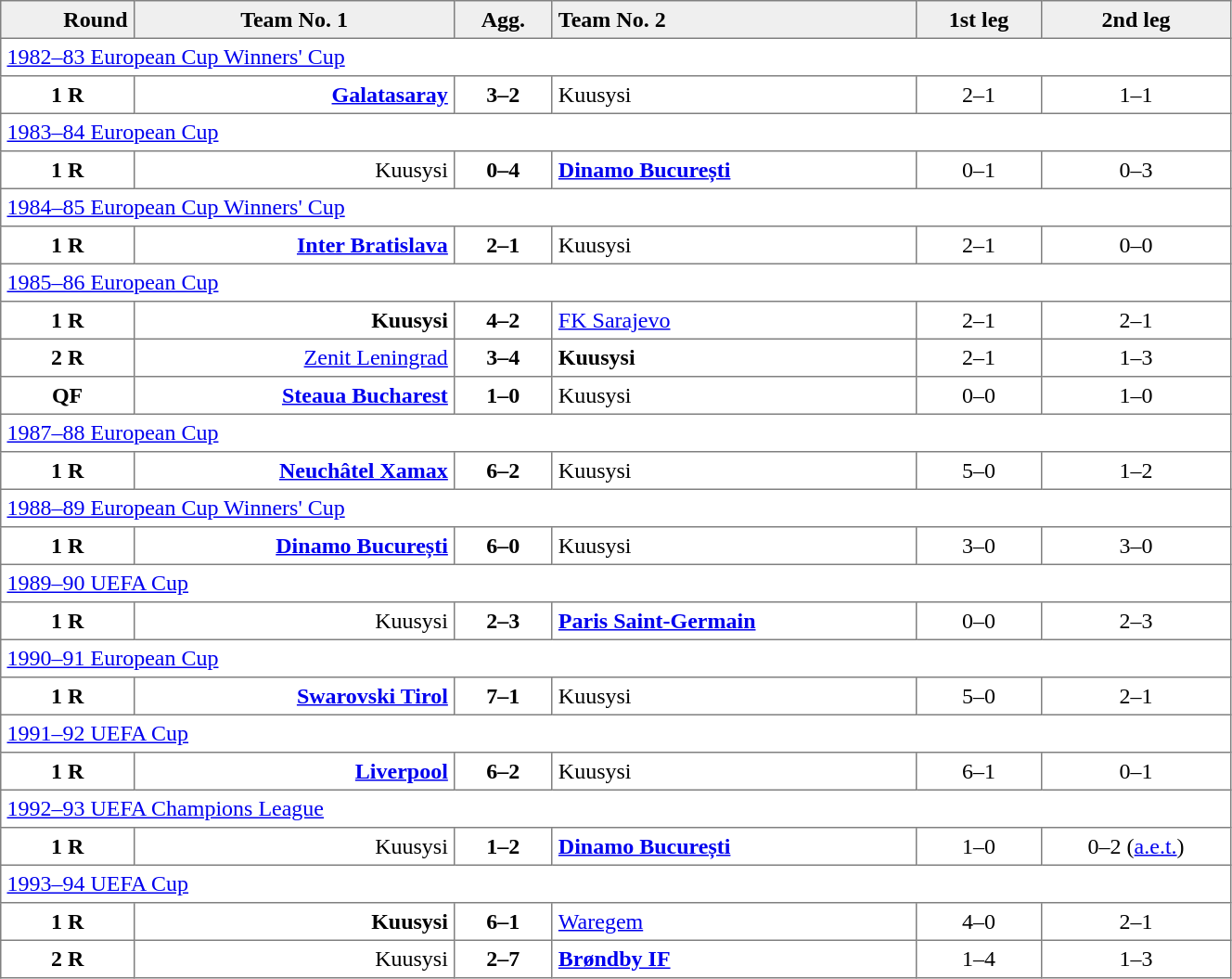<table border=1 cellspacing=0 cellpadding=4 style="border-collapse: collapse;" width=70%>
<tr bgcolor="efefef">
<th align=right>Round</th>
<th>Team No. 1</th>
<th>Agg.</th>
<th align=left>Team No. 2</th>
<th>1st leg</th>
<th>2nd leg</th>
</tr>
<tr>
<td colspan=6><a href='#'>1982–83 European Cup Winners' Cup</a></td>
</tr>
<tr>
<td align=center><strong>1 R</strong></td>
<td align=right><strong><a href='#'>Galatasaray</a></strong> </td>
<td align=center><strong>3–2</strong></td>
<td> Kuusysi</td>
<td align=center>2–1</td>
<td align=center>1–1</td>
</tr>
<tr>
<td colspan=6><a href='#'>1983–84 European Cup</a></td>
</tr>
<tr>
<td align=center><strong>1 R</strong></td>
<td align=right>Kuusysi </td>
<td align=center><strong>0–4</strong></td>
<td> <strong><a href='#'>Dinamo București</a></strong></td>
<td align=center>0–1</td>
<td align=center>0–3</td>
</tr>
<tr>
<td colspan=6><a href='#'>1984–85 European Cup Winners' Cup</a></td>
</tr>
<tr>
<td align=center><strong>1 R</strong></td>
<td align=right><strong><a href='#'>Inter Bratislava</a></strong> </td>
<td align=center><strong>2–1</strong></td>
<td> Kuusysi</td>
<td align=center>2–1</td>
<td align=center>0–0</td>
</tr>
<tr>
<td colspan=6><a href='#'>1985–86 European Cup</a></td>
</tr>
<tr>
<td align=center><strong>1 R</strong></td>
<td align=right><strong>Kuusysi</strong> </td>
<td align=center><strong>4–2</strong></td>
<td> <a href='#'>FK Sarajevo</a></td>
<td align=center>2–1</td>
<td align=center>2–1</td>
</tr>
<tr>
<td align=center><strong>2 R</strong></td>
<td align=right><a href='#'>Zenit Leningrad</a> </td>
<td align=center><strong>3–4</strong></td>
<td> <strong>Kuusysi</strong></td>
<td align=center>2–1</td>
<td align=center>1–3</td>
</tr>
<tr>
<td align=center><strong>QF</strong></td>
<td align=right><strong><a href='#'>Steaua Bucharest</a> </strong></td>
<td align=center><strong>1–0</strong></td>
<td> Kuusysi</td>
<td align=center>0–0</td>
<td align=center>1–0</td>
</tr>
<tr>
<td colspan=6><a href='#'>1987–88 European Cup</a></td>
</tr>
<tr>
<td align=center><strong>1 R</strong></td>
<td align=right><strong><a href='#'>Neuchâtel Xamax</a></strong> </td>
<td align=center><strong>6–2</strong></td>
<td> Kuusysi</td>
<td align=center>5–0</td>
<td align=center>1–2</td>
</tr>
<tr>
<td colspan=6><a href='#'>1988–89 European Cup Winners' Cup</a></td>
</tr>
<tr>
<td align=center><strong>1 R</strong></td>
<td align=right><strong><a href='#'>Dinamo București</a></strong> </td>
<td align=center><strong>6–0</strong></td>
<td> Kuusysi</td>
<td align=center>3–0</td>
<td align=center>3–0</td>
</tr>
<tr>
<td colspan=6><a href='#'>1989–90 UEFA Cup</a></td>
</tr>
<tr>
<td align=center><strong>1 R</strong></td>
<td align=right>Kuusysi </td>
<td align=center><strong>2–3</strong></td>
<td> <strong><a href='#'>Paris Saint-Germain</a></strong></td>
<td align=center>0–0</td>
<td align=center>2–3</td>
</tr>
<tr>
<td colspan=6><a href='#'>1990–91 European Cup</a></td>
</tr>
<tr>
<td align=center><strong>1 R</strong></td>
<td align=right><strong><a href='#'>Swarovski Tirol</a></strong> </td>
<td align=center><strong>7–1</strong></td>
<td> Kuusysi</td>
<td align=center>5–0</td>
<td align=center>2–1</td>
</tr>
<tr>
<td colspan=6><a href='#'>1991–92 UEFA Cup</a></td>
</tr>
<tr>
<td align=center><strong>1 R</strong></td>
<td align=right><strong><a href='#'>Liverpool</a></strong> </td>
<td align=center><strong>6–2</strong></td>
<td> Kuusysi</td>
<td align=center>6–1</td>
<td align=center>0–1</td>
</tr>
<tr>
<td colspan=6><a href='#'>1992–93 UEFA Champions League</a></td>
</tr>
<tr>
<td align=center><strong>1 R</strong></td>
<td align=right>Kuusysi </td>
<td align=center><strong>1–2</strong></td>
<td> <strong><a href='#'>Dinamo București</a></strong></td>
<td align=center>1–0</td>
<td align=center>0–2 (<a href='#'>a.e.t.</a>)</td>
</tr>
<tr>
<td colspan=6><a href='#'>1993–94 UEFA Cup</a></td>
</tr>
<tr>
<td align=center><strong>1 R</strong></td>
<td align=right><strong>Kuusysi</strong> </td>
<td align=center><strong>6–1</strong></td>
<td> <a href='#'>Waregem</a></td>
<td align=center>4–0</td>
<td align=center>2–1</td>
</tr>
<tr>
<td align=center><strong>2 R</strong></td>
<td align=right>Kuusysi </td>
<td align=center><strong>2–7</strong></td>
<td> <strong><a href='#'>Brøndby IF</a></strong></td>
<td align=center>1–4</td>
<td align=center>1–3</td>
</tr>
</table>
